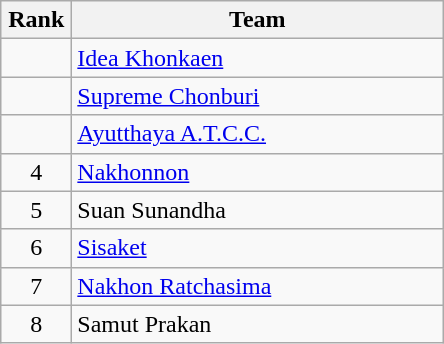<table class="wikitable" style="text-align: center;">
<tr>
<th width=40>Rank</th>
<th width=240>Team</th>
</tr>
<tr>
<td></td>
<td align="left"><a href='#'>Idea Khonkaen</a></td>
</tr>
<tr>
<td></td>
<td align="left"><a href='#'>Supreme Chonburi</a></td>
</tr>
<tr>
<td></td>
<td align="left"><a href='#'>Ayutthaya A.T.C.C.</a></td>
</tr>
<tr>
<td>4</td>
<td align="left"><a href='#'>Nakhonnon</a></td>
</tr>
<tr>
<td>5</td>
<td align="left">Suan Sunandha</td>
</tr>
<tr>
<td>6</td>
<td align="left"><a href='#'>Sisaket</a></td>
</tr>
<tr>
<td>7</td>
<td align="left"><a href='#'>Nakhon Ratchasima</a></td>
</tr>
<tr>
<td>8</td>
<td align="left">Samut Prakan</td>
</tr>
</table>
